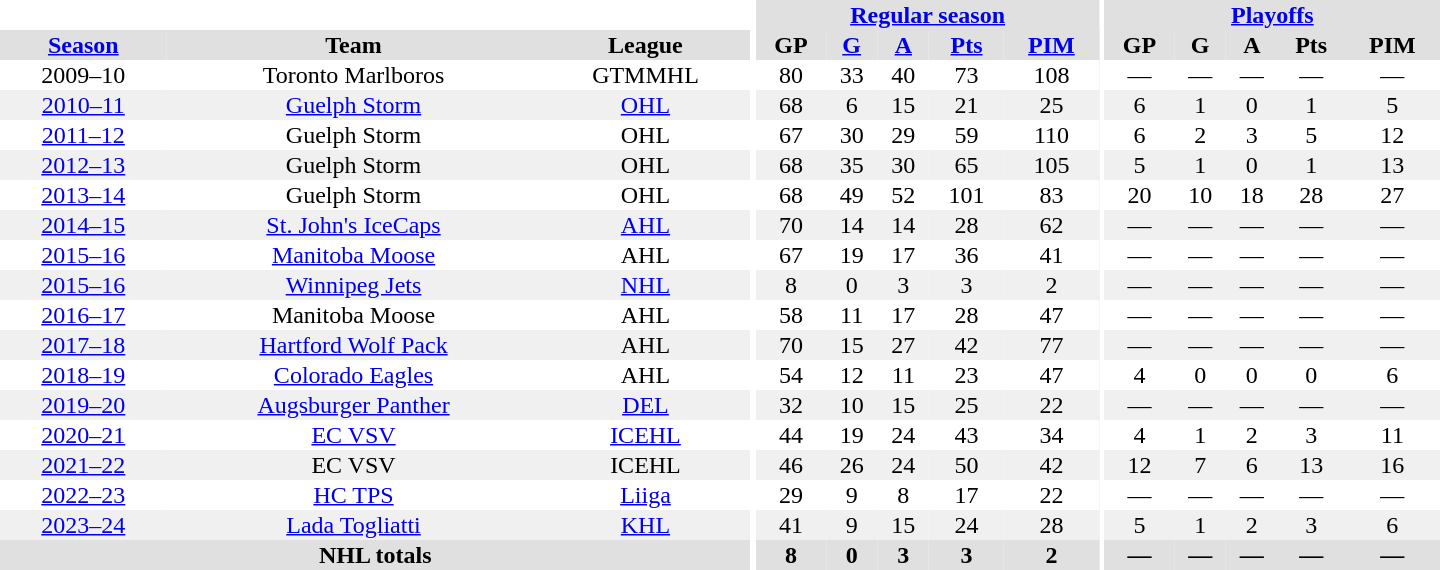<table border="0" cellpadding="1" cellspacing="0" style="text-align:center; width:60em">
<tr bgcolor="#e0e0e0">
<th colspan="3" bgcolor="#ffffff"></th>
<th rowspan="99" bgcolor="#ffffff"></th>
<th colspan="5"><a href='#'>Regular season</a></th>
<th rowspan="99" bgcolor="#ffffff"></th>
<th colspan="5"><a href='#'>Playoffs</a></th>
</tr>
<tr bgcolor="#e0e0e0">
<th><a href='#'>Season</a></th>
<th>Team</th>
<th>League</th>
<th>GP</th>
<th><a href='#'>G</a></th>
<th><a href='#'>A</a></th>
<th><a href='#'>Pts</a></th>
<th><a href='#'>PIM</a></th>
<th>GP</th>
<th>G</th>
<th>A</th>
<th>Pts</th>
<th>PIM</th>
</tr>
<tr>
<td>2009–10</td>
<td>Toronto Marlboros</td>
<td>GTMMHL</td>
<td>80</td>
<td>33</td>
<td>40</td>
<td>73</td>
<td>108</td>
<td>—</td>
<td>—</td>
<td>—</td>
<td>—</td>
<td>—</td>
</tr>
<tr bgcolor="#f0f0f0">
<td><a href='#'>2010–11</a></td>
<td><a href='#'>Guelph Storm</a></td>
<td><a href='#'>OHL</a></td>
<td>68</td>
<td>6</td>
<td>15</td>
<td>21</td>
<td>25</td>
<td>6</td>
<td>1</td>
<td>0</td>
<td>1</td>
<td>5</td>
</tr>
<tr>
<td><a href='#'>2011–12</a></td>
<td>Guelph Storm</td>
<td>OHL</td>
<td>67</td>
<td>30</td>
<td>29</td>
<td>59</td>
<td>110</td>
<td>6</td>
<td>2</td>
<td>3</td>
<td>5</td>
<td>12</td>
</tr>
<tr bgcolor="#f0f0f0">
<td><a href='#'>2012–13</a></td>
<td>Guelph Storm</td>
<td>OHL</td>
<td>68</td>
<td>35</td>
<td>30</td>
<td>65</td>
<td>105</td>
<td>5</td>
<td>1</td>
<td>0</td>
<td>1</td>
<td>13</td>
</tr>
<tr>
<td><a href='#'>2013–14</a></td>
<td>Guelph Storm</td>
<td>OHL</td>
<td>68</td>
<td>49</td>
<td>52</td>
<td>101</td>
<td>83</td>
<td>20</td>
<td>10</td>
<td>18</td>
<td>28</td>
<td>27</td>
</tr>
<tr bgcolor="#f0f0f0">
<td><a href='#'>2014–15</a></td>
<td><a href='#'>St. John's IceCaps</a></td>
<td><a href='#'>AHL</a></td>
<td>70</td>
<td>14</td>
<td>14</td>
<td>28</td>
<td>62</td>
<td>—</td>
<td>—</td>
<td>—</td>
<td>—</td>
<td>—</td>
</tr>
<tr>
<td><a href='#'>2015–16</a></td>
<td><a href='#'>Manitoba Moose</a></td>
<td>AHL</td>
<td>67</td>
<td>19</td>
<td>17</td>
<td>36</td>
<td>41</td>
<td>—</td>
<td>—</td>
<td>—</td>
<td>—</td>
<td>—</td>
</tr>
<tr bgcolor="#f0f0f0">
<td><a href='#'>2015–16</a></td>
<td><a href='#'>Winnipeg Jets</a></td>
<td><a href='#'>NHL</a></td>
<td>8</td>
<td>0</td>
<td>3</td>
<td>3</td>
<td>2</td>
<td>—</td>
<td>—</td>
<td>—</td>
<td>—</td>
<td>—</td>
</tr>
<tr>
<td><a href='#'>2016–17</a></td>
<td>Manitoba Moose</td>
<td>AHL</td>
<td>58</td>
<td>11</td>
<td>17</td>
<td>28</td>
<td>47</td>
<td>—</td>
<td>—</td>
<td>—</td>
<td>—</td>
<td>—</td>
</tr>
<tr bgcolor="#f0f0f0">
<td><a href='#'>2017–18</a></td>
<td><a href='#'>Hartford Wolf Pack</a></td>
<td>AHL</td>
<td>70</td>
<td>15</td>
<td>27</td>
<td>42</td>
<td>77</td>
<td>—</td>
<td>—</td>
<td>—</td>
<td>—</td>
<td>—</td>
</tr>
<tr>
<td><a href='#'>2018–19</a></td>
<td><a href='#'>Colorado Eagles</a></td>
<td>AHL</td>
<td>54</td>
<td>12</td>
<td>11</td>
<td>23</td>
<td>47</td>
<td>4</td>
<td>0</td>
<td>0</td>
<td>0</td>
<td>6</td>
</tr>
<tr bgcolor="#f0f0f0">
<td><a href='#'>2019–20</a></td>
<td><a href='#'>Augsburger Panther</a></td>
<td><a href='#'>DEL</a></td>
<td>32</td>
<td>10</td>
<td>15</td>
<td>25</td>
<td>22</td>
<td>—</td>
<td>—</td>
<td>—</td>
<td>—</td>
<td>—</td>
</tr>
<tr>
<td><a href='#'>2020–21</a></td>
<td><a href='#'>EC VSV</a></td>
<td><a href='#'>ICEHL</a></td>
<td>44</td>
<td>19</td>
<td>24</td>
<td>43</td>
<td>34</td>
<td>4</td>
<td>1</td>
<td>2</td>
<td>3</td>
<td>11</td>
</tr>
<tr bgcolor="#f0f0f0">
<td><a href='#'>2021–22</a></td>
<td>EC VSV</td>
<td>ICEHL</td>
<td>46</td>
<td>26</td>
<td>24</td>
<td>50</td>
<td>42</td>
<td>12</td>
<td>7</td>
<td>6</td>
<td>13</td>
<td>16</td>
</tr>
<tr>
<td><a href='#'>2022–23</a></td>
<td><a href='#'>HC TPS</a></td>
<td><a href='#'>Liiga</a></td>
<td>29</td>
<td>9</td>
<td>8</td>
<td>17</td>
<td>22</td>
<td>—</td>
<td>—</td>
<td>—</td>
<td>—</td>
<td>—</td>
</tr>
<tr bgcolor="#f0f0f0">
<td><a href='#'>2023–24</a></td>
<td><a href='#'>Lada Togliatti</a></td>
<td><a href='#'>KHL</a></td>
<td>41</td>
<td>9</td>
<td>15</td>
<td>24</td>
<td>28</td>
<td>5</td>
<td>1</td>
<td>2</td>
<td>3</td>
<td>6</td>
</tr>
<tr bgcolor="#e0e0e0">
<th colspan="3">NHL totals</th>
<th>8</th>
<th>0</th>
<th>3</th>
<th>3</th>
<th>2</th>
<th>—</th>
<th>—</th>
<th>—</th>
<th>—</th>
<th>—</th>
</tr>
</table>
